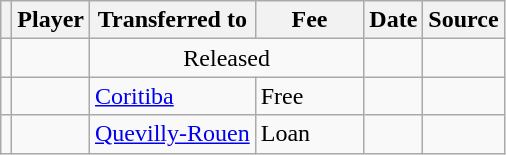<table class="wikitable plainrowheaders sortable">
<tr>
<th></th>
<th scope="col">Player</th>
<th>Transferred to</th>
<th style="width: 65px;">Fee</th>
<th scope="col">Date</th>
<th scope="col">Source</th>
</tr>
<tr>
<td align="center"></td>
<td></td>
<td colspan="2" style="text-align: center;">Released</td>
<td></td>
<td></td>
</tr>
<tr>
<td align="center"></td>
<td></td>
<td> <a href='#'>Coritiba</a></td>
<td>Free</td>
<td></td>
<td></td>
</tr>
<tr>
<td align="center"></td>
<td></td>
<td> <a href='#'>Quevilly-Rouen</a></td>
<td>Loan</td>
<td></td>
<td></td>
</tr>
</table>
